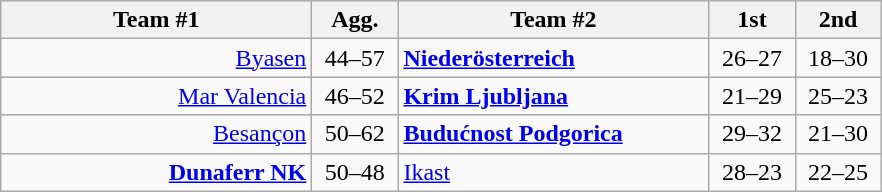<table class=wikitable style="text-align:center">
<tr>
<th width=200>Team #1</th>
<th width=50>Agg.</th>
<th width=200>Team #2</th>
<th width=50>1st</th>
<th width=50>2nd</th>
</tr>
<tr>
<td align=right><a href='#'>Byasen</a> </td>
<td>44–57</td>
<td align=left> <strong><a href='#'>Niederösterreich</a></strong></td>
<td align=center>26–27</td>
<td align=center>18–30</td>
</tr>
<tr>
<td align=right><a href='#'>Mar Valencia</a> </td>
<td>46–52</td>
<td align=left> <strong><a href='#'>Krim Ljubljana</a></strong></td>
<td align=center>21–29</td>
<td align=center>25–23</td>
</tr>
<tr>
<td align=right><a href='#'>Besançon</a> </td>
<td>50–62</td>
<td align=left> <strong><a href='#'>Budućnost Podgorica</a></strong></td>
<td align=center>29–32</td>
<td align=center>21–30</td>
</tr>
<tr>
<td align=right><strong><a href='#'>Dunaferr NK</a></strong> </td>
<td>50–48</td>
<td align=left> <a href='#'>Ikast</a></td>
<td align=center>28–23</td>
<td align=center>22–25</td>
</tr>
</table>
